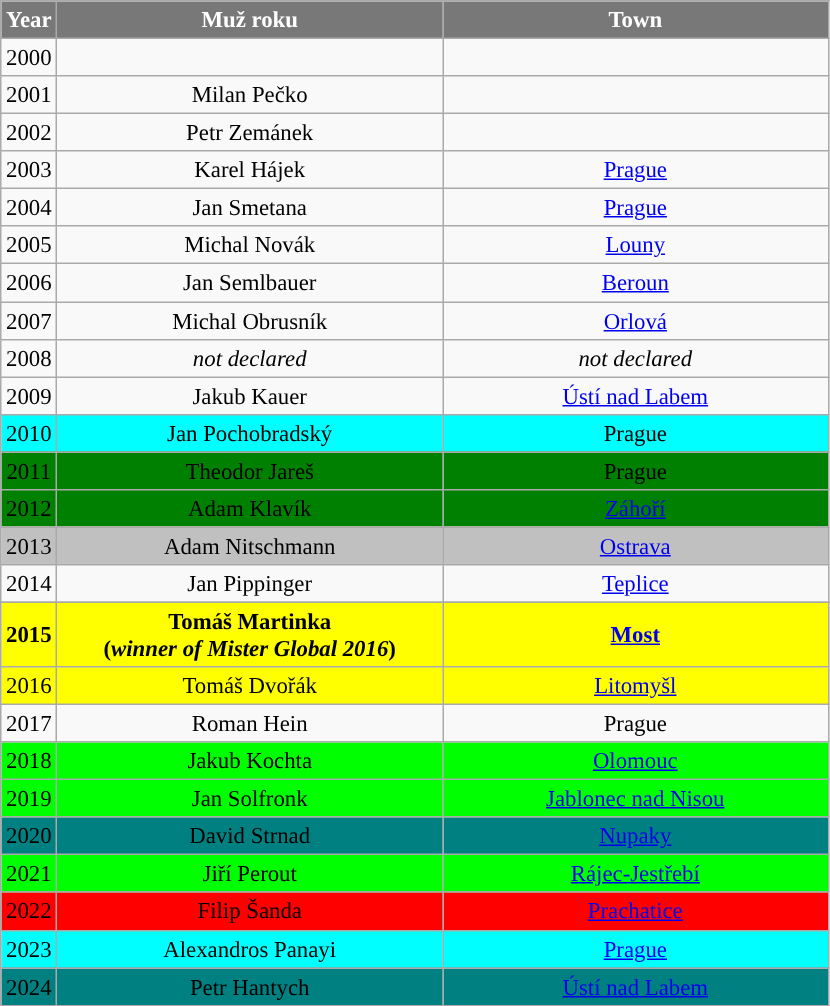<table class="wikitable sortable" style="font-size: 95%; text-align:center">
<tr>
<th width="30" style="background-color:#787878;color:#FFFFFF;">Year</th>
<th width="250" style="background-color:#787878;color:#FFFFFF;">Muž roku</th>
<th width="250" style="background-color:#787878;color:#FFFFFF;">Town</th>
</tr>
<tr>
<td>2000</td>
<td></td>
<td></td>
</tr>
<tr>
<td>2001</td>
<td>Milan Pečko</td>
<td></td>
</tr>
<tr>
<td>2002</td>
<td>Petr Zemánek</td>
<td></td>
</tr>
<tr>
<td>2003</td>
<td>Karel Hájek</td>
<td><a href='#'>Prague</a></td>
</tr>
<tr>
<td>2004</td>
<td>Jan Smetana</td>
<td><a href='#'>Prague</a></td>
</tr>
<tr>
<td>2005</td>
<td>Michal Novák</td>
<td><a href='#'>Louny</a></td>
</tr>
<tr>
<td>2006</td>
<td>Jan Semlbauer</td>
<td><a href='#'>Beroun</a></td>
</tr>
<tr>
<td>2007</td>
<td>Michal Obrusník</td>
<td><a href='#'>Orlová</a></td>
</tr>
<tr>
<td>2008</td>
<td><em>not declared</em></td>
<td><em>not declared</em></td>
</tr>
<tr>
<td>2009</td>
<td>Jakub Kauer</td>
<td><a href='#'>Ústí nad Labem</a></td>
</tr>
<tr style="background-color: aqua">
<td>2010</td>
<td>Jan Pochobradský</td>
<td>Prague</td>
</tr>
<tr style="background-color: green">
<td>2011</td>
<td>Theodor Jareš</td>
<td>Prague</td>
</tr>
<tr style="background-color: green">
<td>2012</td>
<td>Adam Klavík</td>
<td><a href='#'>Záhoří</a></td>
</tr>
<tr style="background-color: silver">
<td>2013</td>
<td>Adam Nitschmann</td>
<td><a href='#'>Ostrava</a></td>
</tr>
<tr>
<td>2014</td>
<td>Jan Pippinger</td>
<td><a href='#'>Teplice</a></td>
</tr>
<tr>
</tr>
<tr style="background-color: yellow; font-weight: bold">
<td>2015</td>
<td>Tomáš Martinka<br>(<em>winner of Mister Global 2016</em>)</td>
<td><a href='#'>Most</a></td>
</tr>
<tr style="background-color: yellow">
<td>2016</td>
<td>Tomáš Dvořák</td>
<td><a href='#'>Litomyšl</a></td>
</tr>
<tr>
<td>2017</td>
<td>Roman Hein</td>
<td>Prague</td>
</tr>
<tr style="background-color: lime">
<td>2018</td>
<td>Jakub Kochta</td>
<td><a href='#'>Olomouc</a></td>
</tr>
<tr style="background-color: lime">
<td>2019</td>
<td>Jan Solfronk</td>
<td><a href='#'>Jablonec nad Nisou</a></td>
</tr>
<tr style="background-color: teal">
<td>2020</td>
<td>David Strnad</td>
<td><a href='#'>Nupaky</a></td>
</tr>
<tr style="background-color: lime">
<td>2021</td>
<td>Jiří Perout</td>
<td><a href='#'>Rájec-Jestřebí</a></td>
</tr>
<tr style="background-color: red">
<td>2022</td>
<td>Filip Šanda</td>
<td><a href='#'>Prachatice</a></td>
</tr>
<tr style="background-color: aqua">
<td>2023</td>
<td>Alexandros Panayi</td>
<td><a href='#'>Prague</a></td>
</tr>
<tr style="background-color: teal">
<td>2024</td>
<td>Petr Hantych</td>
<td><a href='#'>Ústí nad Labem</a></td>
</tr>
</table>
